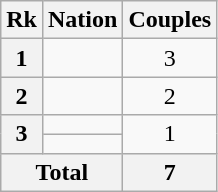<table class="wikitable sortable" style="text-align: center;">
<tr>
<th>Rk</th>
<th>Nation</th>
<th>Couples</th>
</tr>
<tr>
<th>1</th>
<td></td>
<td>3</td>
</tr>
<tr>
<th>2</th>
<td></td>
<td>2</td>
</tr>
<tr>
<th rowspan=2>3</th>
<td></td>
<td rowspan=2>1</td>
</tr>
<tr>
<td></td>
</tr>
<tr class="sortbottom">
<th colspan="2">Total</th>
<th>7</th>
</tr>
</table>
